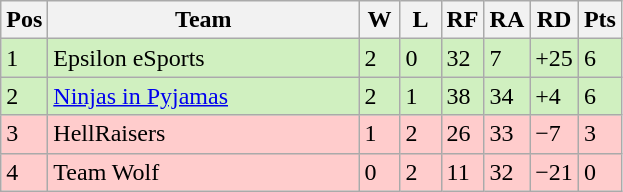<table class="wikitable">
<tr>
<th width="20px">Pos</th>
<th width="200px">Team</th>
<th width="20px">W</th>
<th width="20px">L</th>
<th width="20px">RF</th>
<th width="20px">RA</th>
<th width="20px">RD</th>
<th width="20px">Pts</th>
</tr>
<tr style="background: #D0F0C0;">
<td>1</td>
<td>Epsilon eSports</td>
<td>2</td>
<td>0</td>
<td>32</td>
<td>7</td>
<td>+25</td>
<td>6</td>
</tr>
<tr style="background: #D0F0C0;">
<td>2</td>
<td><a href='#'>Ninjas in Pyjamas</a></td>
<td>2</td>
<td>1</td>
<td>38</td>
<td>34</td>
<td>+4</td>
<td>6</td>
</tr>
<tr style="background: #FFCCCC;">
<td>3</td>
<td>HellRaisers</td>
<td>1</td>
<td>2</td>
<td>26</td>
<td>33</td>
<td>−7</td>
<td>3</td>
</tr>
<tr style="background: #FFCCCC;">
<td>4</td>
<td>Team Wolf</td>
<td>0</td>
<td>2</td>
<td>11</td>
<td>32</td>
<td>−21</td>
<td>0</td>
</tr>
</table>
